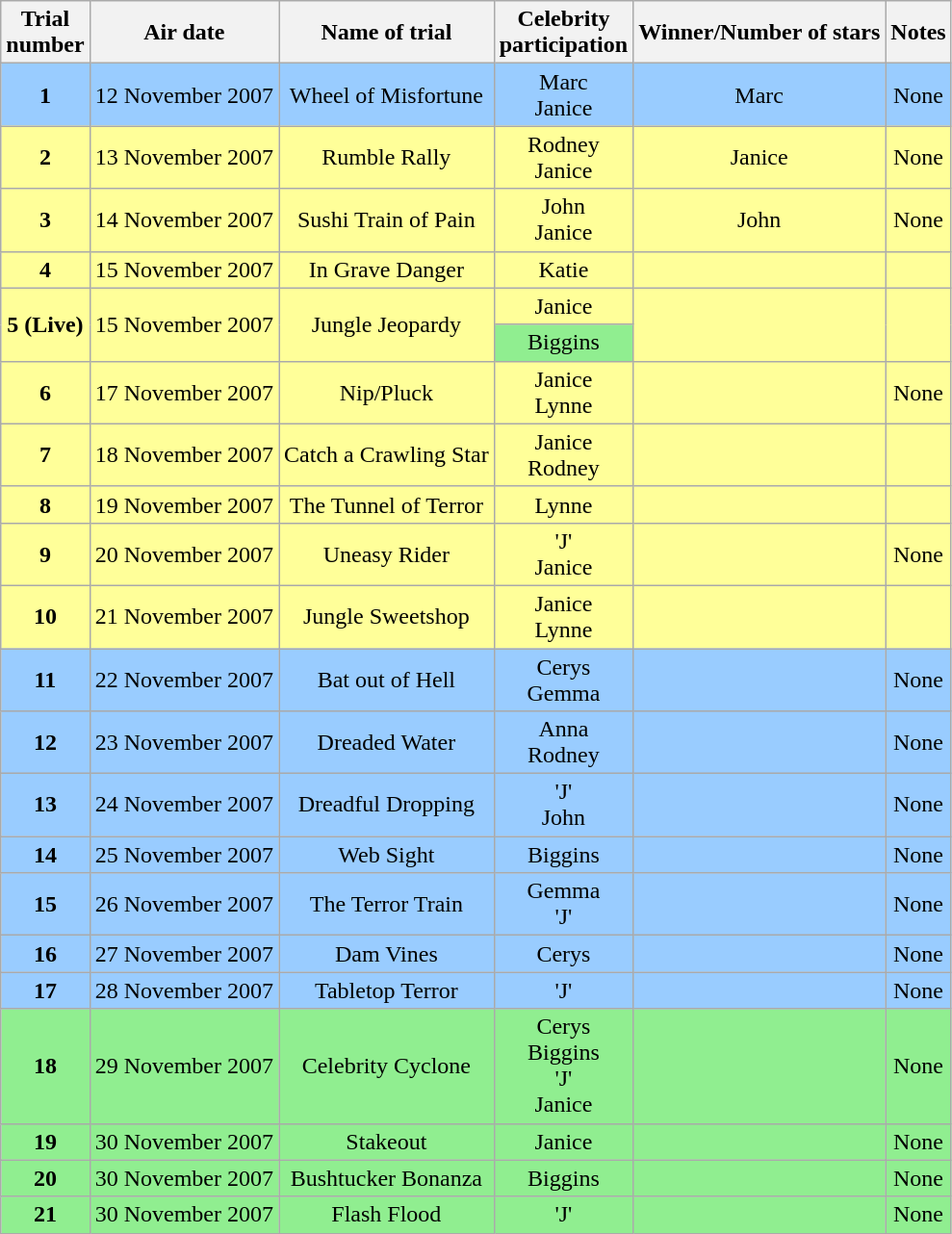<table class=wikitable style="text-align:center">
<tr>
<th scope="col">Trial<br>number</th>
<th scope="col">Air date</th>
<th scope="col">Name of trial</th>
<th scope="col">Celebrity<br>participation</th>
<th scope="col">Winner/Number of stars</th>
<th scope="col">Notes</th>
</tr>
<tr style="background:#99ccff;">
<td><strong>1</strong></td>
<td>12 November 2007</td>
<td>Wheel of Misfortune</td>
<td>Marc <br> Janice</td>
<td>Marc</td>
<td>None</td>
</tr>
<tr style="background:#ff9;">
<td><strong>2</strong></td>
<td>13 November 2007</td>
<td>Rumble Rally</td>
<td>Rodney <br> Janice</td>
<td>Janice</td>
<td>None</td>
</tr>
<tr style="background:#ff9;">
<td><strong>3</strong></td>
<td>14 November 2007</td>
<td>Sushi Train of Pain</td>
<td>John <br> Janice</td>
<td>John</td>
<td>None</td>
</tr>
<tr style="background:#ff9;">
<td><strong>4</strong></td>
<td>15 November 2007</td>
<td>In Grave Danger</td>
<td>Katie</td>
<td></td>
<td></td>
</tr>
<tr style="background:#ff9;">
<td rowspan=2><strong>5 (Live)</strong></td>
<td rowspan=2>15 November 2007</td>
<td rowspan=2>Jungle Jeopardy</td>
<td>Janice</td>
<td rowspan=2></td>
<td rowspan=2></td>
</tr>
<tr style="background-color:lightgreen;">
<td>Biggins</td>
</tr>
<tr style="background:#ff9;">
<td><strong>6</strong></td>
<td>17 November 2007</td>
<td>Nip/Pluck</td>
<td>Janice <br> Lynne</td>
<td></td>
<td>None</td>
</tr>
<tr style="background:#ff9;">
<td><strong>7</strong></td>
<td>18 November 2007</td>
<td>Catch a Crawling Star</td>
<td>Janice <br> Rodney</td>
<td></td>
<td></td>
</tr>
<tr style="background:#ff9;">
<td><strong>8</strong></td>
<td>19 November 2007</td>
<td>The Tunnel of Terror</td>
<td>Lynne</td>
<td></td>
<td></td>
</tr>
<tr style="background:#ff9;">
<td><strong>9</strong></td>
<td>20 November 2007</td>
<td>Uneasy Rider</td>
<td>'J' <br> Janice</td>
<td></td>
<td>None</td>
</tr>
<tr style="background:#ff9;">
<td><strong>10</strong></td>
<td>21 November 2007</td>
<td>Jungle Sweetshop</td>
<td>Janice <br> Lynne</td>
<td></td>
<td></td>
</tr>
<tr style="background:#99ccff;">
<td><strong>11</strong></td>
<td>22 November 2007</td>
<td>Bat out of Hell</td>
<td>Cerys <br> Gemma</td>
<td></td>
<td>None</td>
</tr>
<tr style="background:#99ccff;">
<td><strong>12</strong></td>
<td>23 November 2007</td>
<td>Dreaded Water</td>
<td>Anna <br> Rodney</td>
<td></td>
<td>None</td>
</tr>
<tr style="background:#99ccff;">
<td><strong>13</strong></td>
<td>24 November 2007</td>
<td>Dreadful Dropping</td>
<td>'J' <br> John</td>
<td></td>
<td>None</td>
</tr>
<tr style="background:#99ccff;">
<td><strong>14</strong></td>
<td>25 November 2007</td>
<td>Web Sight</td>
<td>Biggins</td>
<td></td>
<td>None</td>
</tr>
<tr style="background:#99ccff;">
<td><strong>15</strong></td>
<td>26 November 2007</td>
<td>The Terror Train</td>
<td>Gemma <br> 'J'</td>
<td></td>
<td>None</td>
</tr>
<tr style="background:#99ccff;">
<td><strong>16</strong></td>
<td>27 November 2007</td>
<td>Dam Vines</td>
<td>Cerys</td>
<td></td>
<td>None</td>
</tr>
<tr style="background:#99ccff;">
<td><strong>17</strong></td>
<td>28 November 2007</td>
<td>Tabletop Terror</td>
<td>'J'</td>
<td></td>
<td>None</td>
</tr>
<tr>
<td style="background-color:lightgreen;"><strong>18</strong></td>
<td style="background-color:lightgreen;">29 November 2007</td>
<td style="background-color:lightgreen;">Celebrity Cyclone</td>
<td style="background-color:lightgreen;">Cerys <br> Biggins <br> 'J' <br> Janice</td>
<td style="background-color:lightgreen;"></td>
<td style="background-color:lightgreen;">None</td>
</tr>
<tr>
<td style="background-color:lightgreen;"><strong>19</strong></td>
<td style="background-color:lightgreen;">30 November 2007</td>
<td style="background-color:lightgreen;">Stakeout</td>
<td style="background-color:lightgreen;">Janice</td>
<td style="background-color:lightgreen;"></td>
<td style="background-color:lightgreen;">None</td>
</tr>
<tr>
<td style="background-color:lightgreen;"><strong>20</strong></td>
<td style="background-color:lightgreen;">30 November 2007</td>
<td style="background-color:lightgreen;">Bushtucker Bonanza</td>
<td style="background-color:lightgreen;">Biggins</td>
<td style="background-color:lightgreen;"></td>
<td style="background-color:lightgreen;">None</td>
</tr>
<tr>
<td style="background-color:lightgreen;"><strong>21</strong></td>
<td style="background-color:lightgreen;">30 November 2007</td>
<td style="background-color:lightgreen;">Flash Flood</td>
<td style="background-color:lightgreen;">'J'</td>
<td style="background-color:lightgreen;"></td>
<td style="background-color:lightgreen;">None</td>
</tr>
</table>
